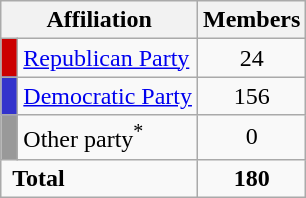<table class=wikitable>
<tr>
<th colspan=2 align=center valign=bottom bgcolor="lightgray">Affiliation</th>
<th valign=bottom bgcolor="lightgray">Members</th>
</tr>
<tr>
<td bgcolor="#CC0000"> </td>
<td><a href='#'>Republican Party</a></td>
<td align=center>24</td>
</tr>
<tr>
<td bgcolor="#3333CC"> </td>
<td><a href='#'>Democratic Party</a></td>
<td align=center>156</td>
</tr>
<tr>
<td bgcolor="#999999"> </td>
<td>Other party<sup>*</sup></td>
<td align=center>0</td>
</tr>
<tr>
<td colspan=2> <strong>Total</strong></td>
<td align=center><strong>180</strong></td>
</tr>
</table>
